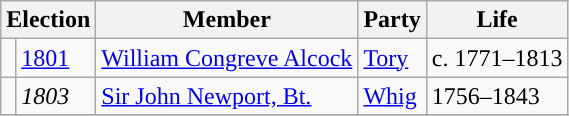<table class="wikitable">
<tr>
<th colspan="2">Election</th>
<th>Member</th>
<th>Party</th>
<th>Life</th>
</tr>
<tr>
<td style="color:inherit;background-color: "></td>
<td><a href='#'>1801</a></td>
<td><a href='#'>William Congreve Alcock</a></td>
<td><a href='#'>Tory</a></td>
<td>c. 1771–1813</td>
</tr>
<tr>
<td style="color:inherit;background-color: "></td>
<td><em>1803</em></td>
<td><a href='#'>Sir John Newport, Bt.</a></td>
<td><a href='#'>Whig</a></td>
<td>1756–1843</td>
</tr>
<tr>
</tr>
</table>
